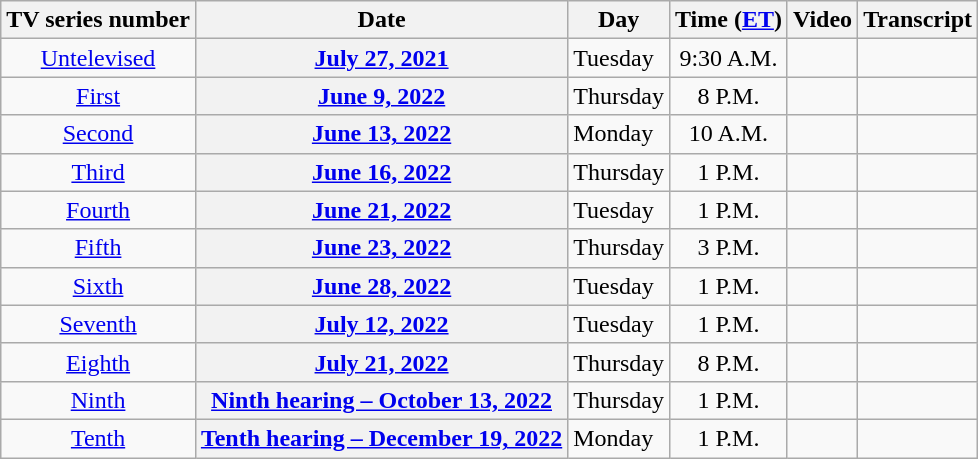<table class="wikitable plainrowheaders">
<tr>
<th scope="col">TV series number</th>
<th scope="col">Date</th>
<th scope="col">Day</th>
<th scope="col">Time (<a href='#'>ET</a>)</th>
<th scope="col">Video</th>
<th>Transcript</th>
</tr>
<tr>
<td style="text-align:center;"><a href='#'>Untelevised</a></td>
<th scope="row" style="text-align:center"><a href='#'>July 27, 2021</a></th>
<td>Tuesday</td>
<td style="text-align:center;">9:30 A.M.</td>
<td> </td>
<td><br></td>
</tr>
<tr>
<td style="text-align:center;"><a href='#'>First</a></td>
<th scope="row" style="text-align:center"><a href='#'>June 9, 2022</a></th>
<td>Thursday</td>
<td style="text-align:center;">8 P.M.</td>
<td> </td>
<td></td>
</tr>
<tr>
<td style="text-align:center;"><a href='#'>Second</a></td>
<th scope="row" style="text-align:center"><a href='#'>June 13, 2022</a></th>
<td>Monday</td>
<td style="text-align:center;">10 A.M.</td>
<td> </td>
<td></td>
</tr>
<tr>
<td style="text-align:center;"><a href='#'>Third</a></td>
<th scope="row" style="text-align:center"><a href='#'>June 16, 2022</a></th>
<td>Thursday</td>
<td style="text-align:center;">1 P.M.</td>
<td> </td>
<td></td>
</tr>
<tr>
<td style="text-align:center;"><a href='#'>Fourth</a></td>
<th scope="row" style="text-align:center"><a href='#'>June 21, 2022</a></th>
<td>Tuesday</td>
<td style="text-align:center;">1 P.M.</td>
<td> </td>
<td></td>
</tr>
<tr>
<td style="text-align:center;"><a href='#'>Fifth</a></td>
<th scope="row" style="text-align:center"><a href='#'>June 23, 2022</a></th>
<td>Thursday</td>
<td style="text-align:center;">3 P.M.</td>
<td> </td>
<td></td>
</tr>
<tr>
<td style="text-align:center;"><a href='#'>Sixth</a></td>
<th scope="row" style="text-align:center"><a href='#'>June 28, 2022</a></th>
<td>Tuesday</td>
<td style="text-align:center;">1 P.M.</td>
<td> </td>
<td></td>
</tr>
<tr>
<td style="text-align:center;"><a href='#'>Seventh</a></td>
<th scope="row" style="text-align:center"><a href='#'>July 12, 2022</a></th>
<td>Tuesday</td>
<td style="text-align:center;">1 P.M.</td>
<td> </td>
<td></td>
</tr>
<tr>
<td style="text-align:center;"><a href='#'>Eighth</a></td>
<th scope="row" style="text-align:center"><a href='#'>July 21, 2022</a></th>
<td>Thursday</td>
<td style="text-align:center;">8 P.M.</td>
<td> </td>
<td></td>
</tr>
<tr>
<td style="text-align:center;"><a href='#'>Ninth</a></td>
<th scope="row" style="text-align:center"><a href='#'>Ninth hearing – October 13, 2022</a></th>
<td>Thursday</td>
<td style="text-align:center;">1 P.M.</td>
<td> </td>
<td></td>
</tr>
<tr>
<td style="text-align:center;"><a href='#'>Tenth</a></td>
<th scope="row" style="text-align:center"><a href='#'>Tenth hearing – December 19, 2022</a></th>
<td>Monday</td>
<td style="text-align:center;">1 P.M.</td>
<td> </td>
<td></td>
</tr>
</table>
